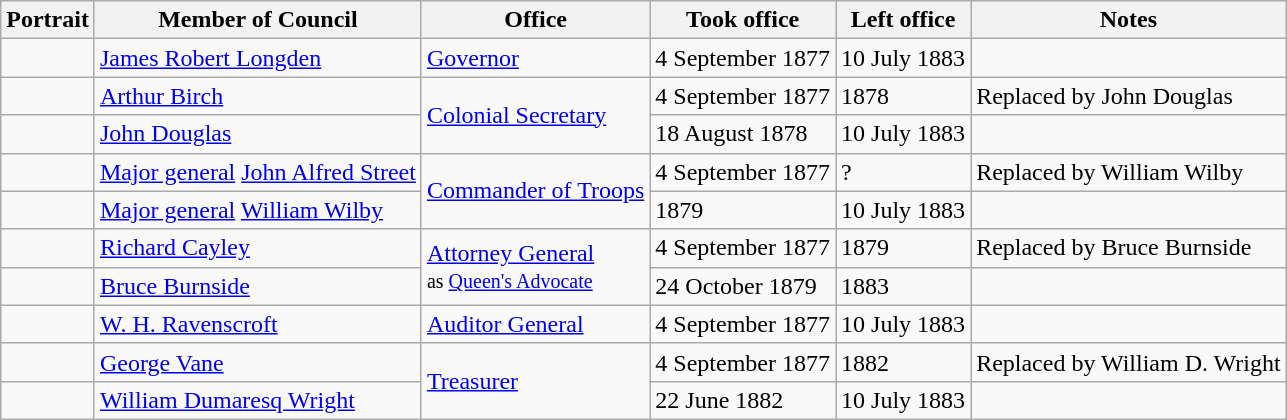<table class="wikitable sortable" text-align:center">
<tr>
<th>Portrait</th>
<th>Member of Council</th>
<th>Office</th>
<th>Took office</th>
<th>Left office</th>
<th>Notes</th>
</tr>
<tr>
<td></td>
<td><a href='#'>James Robert Longden</a></td>
<td><a href='#'>Governor</a></td>
<td>4 September 1877</td>
<td>10 July 1883</td>
<td></td>
</tr>
<tr>
<td></td>
<td><a href='#'>Arthur Birch</a></td>
<td rowspan=2><a href='#'>Colonial Secretary</a></td>
<td>4 September 1877</td>
<td>1878</td>
<td>Replaced by John Douglas</td>
</tr>
<tr>
<td></td>
<td><a href='#'>John Douglas</a></td>
<td>18 August 1878</td>
<td>10 July 1883</td>
<td></td>
</tr>
<tr>
<td></td>
<td><a href='#'>Major general</a> <a href='#'>John Alfred Street</a></td>
<td rowspan=2><a href='#'>Commander of Troops</a></td>
<td>4 September 1877</td>
<td>?</td>
<td>Replaced by William Wilby</td>
</tr>
<tr>
<td></td>
<td><a href='#'>Major general</a> <a href='#'>William Wilby</a></td>
<td>1879</td>
<td>10 July 1883</td>
<td></td>
</tr>
<tr>
<td></td>
<td><a href='#'>Richard Cayley</a></td>
<td rowspan=2><a href='#'>Attorney General</a><br><small>as <a href='#'>Queen's Advocate</a></small></td>
<td>4 September 1877</td>
<td>1879</td>
<td>Replaced by Bruce Burnside</td>
</tr>
<tr>
<td></td>
<td><a href='#'>Bruce Burnside</a></td>
<td>24 October 1879</td>
<td>1883</td>
<td></td>
</tr>
<tr>
<td></td>
<td><a href='#'>W. H. Ravenscroft</a></td>
<td><a href='#'>Auditor General</a></td>
<td>4 September 1877</td>
<td>10 July 1883</td>
<td></td>
</tr>
<tr>
<td></td>
<td><a href='#'>George Vane</a></td>
<td rowspan=2><a href='#'>Treasurer</a></td>
<td>4 September 1877</td>
<td>1882</td>
<td>Replaced by William D. Wright</td>
</tr>
<tr>
<td></td>
<td><a href='#'>William Dumaresq Wright</a></td>
<td>22 June 1882</td>
<td>10 July 1883</td>
<td></td>
</tr>
</table>
